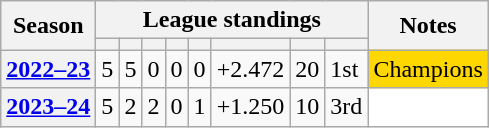<table class="wikitable sortable">
<tr>
<th scope="col" rowspan="2">Season</th>
<th scope="col" colspan="8">League standings</th>
<th scope="col" rowspan="2">Notes</th>
</tr>
<tr>
<th scope="col"></th>
<th scope="col"></th>
<th scope="col"></th>
<th scope="col"></th>
<th scope="col"></th>
<th scope="col"></th>
<th scope="col"></th>
<th scope="col"></th>
</tr>
<tr>
<th scope="row"><a href='#'>2022–23</a></th>
<td>5</td>
<td>5</td>
<td>0</td>
<td>0</td>
<td>0</td>
<td>+2.472</td>
<td>20</td>
<td>1st</td>
<td style="background: gold;">Champions</td>
</tr>
<tr>
<th scope="row"><a href='#'>2023–24</a></th>
<td>5</td>
<td>2</td>
<td>2</td>
<td>0</td>
<td>1</td>
<td>+1.250</td>
<td>10</td>
<td>3rd</td>
<td style="background: white;"></td>
</tr>
</table>
